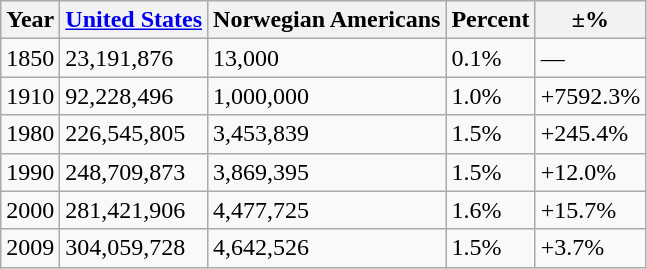<table class="wikitable">
<tr>
<th>Year</th>
<th><a href='#'>United States</a></th>
<th>Norwegian Americans</th>
<th>Percent</th>
<th>±%</th>
</tr>
<tr>
<td>1850</td>
<td>23,191,876</td>
<td>13,000</td>
<td>0.1%</td>
<td>—</td>
</tr>
<tr>
<td>1910</td>
<td>92,228,496</td>
<td>1,000,000</td>
<td>1.0%</td>
<td>+7592.3%</td>
</tr>
<tr>
<td>1980</td>
<td>226,545,805</td>
<td>3,453,839</td>
<td>1.5%</td>
<td>+245.4%</td>
</tr>
<tr>
<td>1990</td>
<td>248,709,873</td>
<td>3,869,395</td>
<td>1.5%</td>
<td>+12.0%</td>
</tr>
<tr>
<td>2000</td>
<td>281,421,906</td>
<td>4,477,725</td>
<td>1.6%</td>
<td>+15.7%</td>
</tr>
<tr>
<td>2009</td>
<td>304,059,728</td>
<td>4,642,526</td>
<td>1.5%</td>
<td>+3.7%</td>
</tr>
</table>
